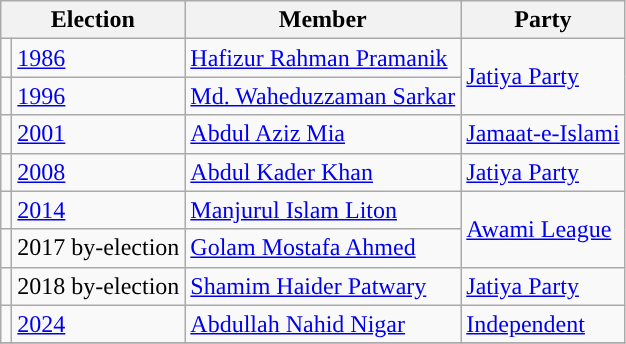<table class="wikitable">
<tr>
<th colspan="2">Election</th>
<th>Member</th>
<th>Party</th>
</tr>
<tr>
<td style="background-color:"></td>
<td><a href='#'>1986</a></td>
<td><a href='#'>Hafizur Rahman Pramanik</a></td>
<td rowspan="2"><a href='#'>Jatiya Party</a></td>
</tr>
<tr>
<td style="background-color:"></td>
<td><a href='#'>1996</a></td>
<td><a href='#'>Md. Waheduzzaman Sarkar</a></td>
</tr>
<tr>
<td style="background-color:"></td>
<td><a href='#'>2001</a></td>
<td><a href='#'>Abdul Aziz Mia</a></td>
<td><a href='#'>Jamaat-e-Islami</a></td>
</tr>
<tr>
<td style="background-color:"></td>
<td><a href='#'>2008</a></td>
<td><a href='#'>Abdul Kader Khan</a></td>
<td><a href='#'>Jatiya Party</a></td>
</tr>
<tr>
<td style="background-color:"></td>
<td><a href='#'>2014</a></td>
<td><a href='#'>Manjurul Islam Liton</a></td>
<td rowspan="2"><a href='#'>Awami League</a></td>
</tr>
<tr>
<td style="background-color:"></td>
<td>2017 by-election</td>
<td><a href='#'>Golam Mostafa Ahmed</a></td>
</tr>
<tr>
<td style="background-color:"></td>
<td>2018 by-election</td>
<td><a href='#'>Shamim Haider Patwary</a></td>
<td><a href='#'>Jatiya Party</a></td>
</tr>
<tr>
<td style="background-color:"></td>
<td><a href='#'>2024</a></td>
<td><a href='#'>Abdullah Nahid Nigar</a></td>
<td><a href='#'>Independent</a></td>
</tr>
<tr>
</tr>
</table>
